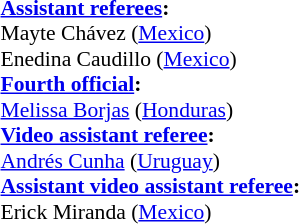<table width=50% style="font-size:90%">
<tr>
<td><br><strong><a href='#'>Assistant referees</a>:</strong>
<br>Mayte Chávez (<a href='#'>Mexico</a>)
<br>Enedina Caudillo (<a href='#'>Mexico</a>)
<br><strong><a href='#'>Fourth official</a>:</strong>
<br><a href='#'>Melissa Borjas</a> (<a href='#'>Honduras</a>)
<br><strong><a href='#'>Video assistant referee</a>:</strong>
<br><a href='#'>Andrés Cunha</a> (<a href='#'>Uruguay</a>)
<br><strong><a href='#'>Assistant video assistant referee</a>:</strong>
<br>Erick Miranda (<a href='#'>Mexico</a>)</td>
</tr>
</table>
